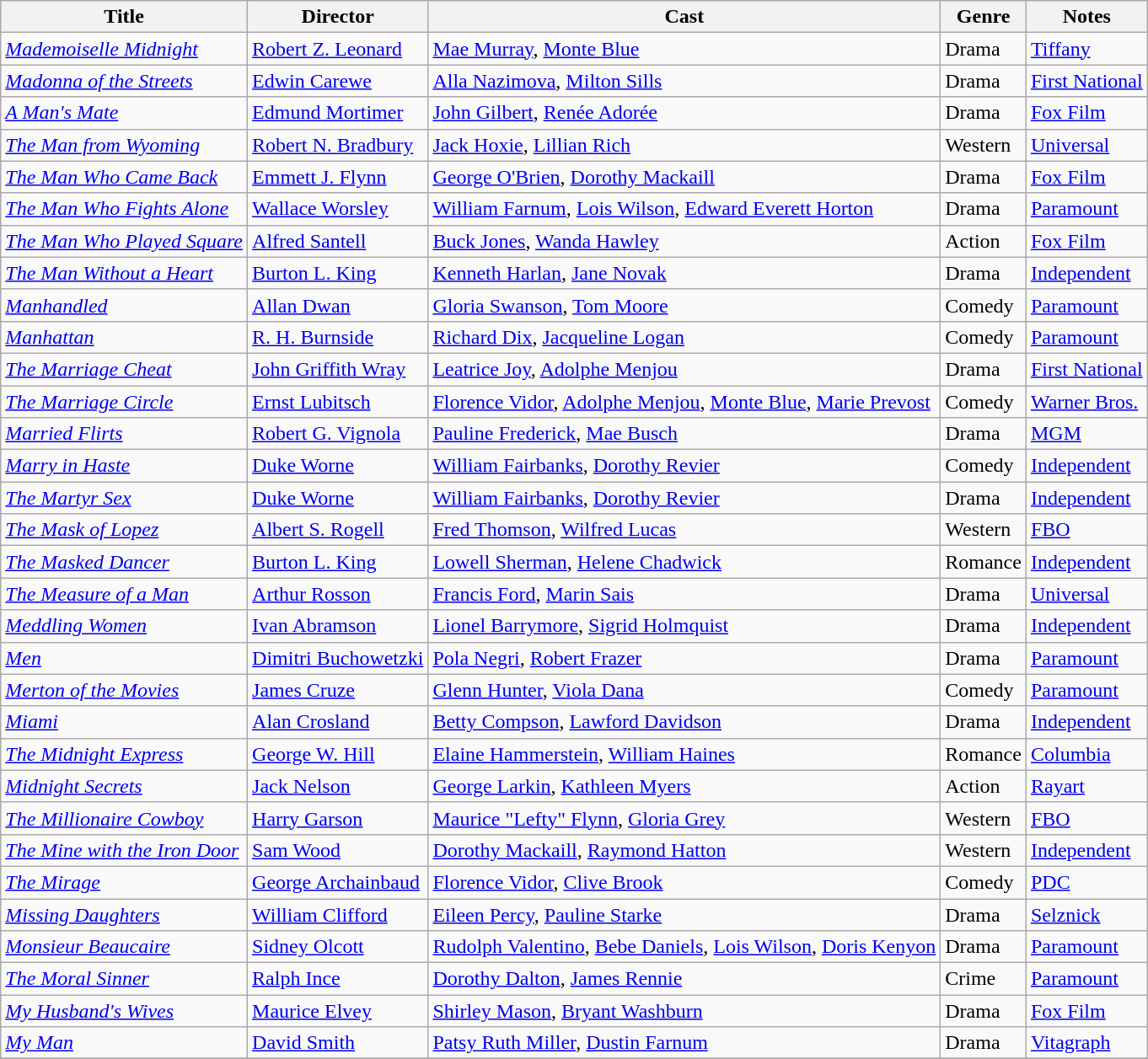<table class="wikitable">
<tr>
<th>Title</th>
<th>Director</th>
<th>Cast</th>
<th>Genre</th>
<th>Notes</th>
</tr>
<tr>
<td><em><a href='#'>Mademoiselle Midnight</a></em></td>
<td><a href='#'>Robert Z. Leonard</a></td>
<td><a href='#'>Mae Murray</a>, <a href='#'>Monte Blue</a></td>
<td>Drama</td>
<td><a href='#'>Tiffany</a></td>
</tr>
<tr>
<td><em><a href='#'>Madonna of the Streets</a></em></td>
<td><a href='#'>Edwin Carewe</a></td>
<td><a href='#'>Alla Nazimova</a>, <a href='#'>Milton Sills</a></td>
<td>Drama</td>
<td><a href='#'>First National</a></td>
</tr>
<tr>
<td><em><a href='#'>A Man's Mate</a></em></td>
<td><a href='#'>Edmund Mortimer</a></td>
<td><a href='#'>John Gilbert</a>, <a href='#'>Renée Adorée</a></td>
<td>Drama</td>
<td><a href='#'>Fox Film</a></td>
</tr>
<tr>
<td><em><a href='#'>The Man from Wyoming</a></em></td>
<td><a href='#'>Robert N. Bradbury</a></td>
<td><a href='#'>Jack Hoxie</a>, <a href='#'>Lillian Rich</a></td>
<td>Western</td>
<td><a href='#'>Universal</a></td>
</tr>
<tr>
<td><em><a href='#'>The Man Who Came Back</a></em></td>
<td><a href='#'>Emmett J. Flynn</a></td>
<td><a href='#'>George O'Brien</a>, <a href='#'>Dorothy Mackaill</a></td>
<td>Drama</td>
<td><a href='#'>Fox Film</a></td>
</tr>
<tr>
<td><em><a href='#'>The Man Who Fights Alone</a></em></td>
<td><a href='#'>Wallace Worsley</a></td>
<td><a href='#'>William Farnum</a>, <a href='#'>Lois Wilson</a>, <a href='#'>Edward Everett Horton</a></td>
<td>Drama</td>
<td><a href='#'>Paramount</a></td>
</tr>
<tr>
<td><em><a href='#'>The Man Who Played Square</a></em></td>
<td><a href='#'>Alfred Santell</a></td>
<td><a href='#'>Buck Jones</a>, <a href='#'>Wanda Hawley</a></td>
<td>Action</td>
<td><a href='#'>Fox Film</a></td>
</tr>
<tr>
<td><em><a href='#'>The Man Without a Heart</a></em></td>
<td><a href='#'>Burton L. King</a></td>
<td><a href='#'>Kenneth Harlan</a>, <a href='#'>Jane Novak</a></td>
<td>Drama</td>
<td><a href='#'>Independent</a></td>
</tr>
<tr>
<td><em><a href='#'>Manhandled</a></em></td>
<td><a href='#'>Allan Dwan</a></td>
<td><a href='#'>Gloria Swanson</a>, <a href='#'>Tom Moore</a></td>
<td>Comedy</td>
<td><a href='#'>Paramount</a></td>
</tr>
<tr>
<td><em><a href='#'>Manhattan</a></em></td>
<td><a href='#'>R. H. Burnside</a></td>
<td><a href='#'>Richard Dix</a>, <a href='#'>Jacqueline Logan</a></td>
<td>Comedy</td>
<td><a href='#'>Paramount</a></td>
</tr>
<tr>
<td><em><a href='#'>The Marriage Cheat</a></em></td>
<td><a href='#'>John Griffith Wray</a></td>
<td><a href='#'>Leatrice Joy</a>, <a href='#'>Adolphe Menjou</a></td>
<td>Drama</td>
<td><a href='#'>First National</a></td>
</tr>
<tr>
<td><em><a href='#'>The Marriage Circle</a></em></td>
<td><a href='#'>Ernst Lubitsch</a></td>
<td><a href='#'>Florence Vidor</a>, <a href='#'>Adolphe Menjou</a>, <a href='#'>Monte Blue</a>, <a href='#'>Marie Prevost</a></td>
<td>Comedy</td>
<td><a href='#'>Warner Bros.</a></td>
</tr>
<tr>
<td><em><a href='#'>Married Flirts</a></em></td>
<td><a href='#'>Robert G. Vignola</a></td>
<td><a href='#'>Pauline Frederick</a>, <a href='#'>Mae Busch</a></td>
<td>Drama</td>
<td><a href='#'>MGM</a></td>
</tr>
<tr>
<td><em><a href='#'>Marry in Haste</a></em></td>
<td><a href='#'>Duke Worne</a></td>
<td><a href='#'>William Fairbanks</a>, <a href='#'>Dorothy Revier</a></td>
<td>Comedy</td>
<td><a href='#'>Independent</a></td>
</tr>
<tr>
<td><em><a href='#'>The Martyr Sex</a></em></td>
<td><a href='#'>Duke Worne</a></td>
<td><a href='#'>William Fairbanks</a>, <a href='#'>Dorothy Revier</a></td>
<td>Drama</td>
<td><a href='#'>Independent</a></td>
</tr>
<tr>
<td><em><a href='#'>The Mask of Lopez</a></em></td>
<td><a href='#'>Albert S. Rogell</a></td>
<td><a href='#'>Fred Thomson</a>, <a href='#'>Wilfred Lucas</a></td>
<td>Western</td>
<td><a href='#'>FBO</a></td>
</tr>
<tr>
<td><em><a href='#'>The Masked Dancer</a></em></td>
<td><a href='#'>Burton L. King</a></td>
<td><a href='#'>Lowell Sherman</a>, <a href='#'>Helene Chadwick</a></td>
<td>Romance</td>
<td><a href='#'>Independent</a></td>
</tr>
<tr>
<td><em><a href='#'>The Measure of a Man</a></em></td>
<td><a href='#'>Arthur Rosson</a></td>
<td><a href='#'>Francis Ford</a>, <a href='#'>Marin Sais</a></td>
<td>Drama</td>
<td><a href='#'>Universal</a></td>
</tr>
<tr>
<td><em><a href='#'>Meddling Women</a></em></td>
<td><a href='#'>Ivan Abramson</a></td>
<td><a href='#'>Lionel Barrymore</a>, <a href='#'>Sigrid Holmquist</a></td>
<td>Drama</td>
<td><a href='#'>Independent</a></td>
</tr>
<tr>
<td><em><a href='#'>Men</a></em></td>
<td><a href='#'>Dimitri Buchowetzki</a></td>
<td><a href='#'>Pola Negri</a>, <a href='#'>Robert Frazer</a></td>
<td>Drama</td>
<td><a href='#'>Paramount</a></td>
</tr>
<tr>
<td><em><a href='#'>Merton of the Movies</a></em></td>
<td><a href='#'>James Cruze</a></td>
<td><a href='#'>Glenn Hunter</a>, <a href='#'>Viola Dana</a></td>
<td>Comedy</td>
<td><a href='#'>Paramount</a></td>
</tr>
<tr>
<td><em><a href='#'>Miami</a></em></td>
<td><a href='#'>Alan Crosland</a></td>
<td><a href='#'>Betty Compson</a>, <a href='#'>Lawford Davidson</a></td>
<td>Drama</td>
<td><a href='#'>Independent</a></td>
</tr>
<tr>
<td><em><a href='#'>The Midnight Express</a></em></td>
<td><a href='#'>George W. Hill</a></td>
<td><a href='#'>Elaine Hammerstein</a>, <a href='#'>William Haines</a></td>
<td>Romance</td>
<td><a href='#'>Columbia</a></td>
</tr>
<tr>
<td><em><a href='#'>Midnight Secrets</a></em></td>
<td><a href='#'>Jack Nelson</a></td>
<td><a href='#'>George Larkin</a>, <a href='#'>Kathleen Myers</a></td>
<td>Action</td>
<td><a href='#'>Rayart</a></td>
</tr>
<tr>
<td><em><a href='#'>The Millionaire Cowboy</a></em></td>
<td><a href='#'>Harry Garson</a></td>
<td><a href='#'>Maurice "Lefty" Flynn</a>, <a href='#'>Gloria Grey</a></td>
<td>Western</td>
<td><a href='#'>FBO</a></td>
</tr>
<tr>
<td><em><a href='#'>The Mine with the Iron Door</a></em></td>
<td><a href='#'>Sam Wood</a></td>
<td><a href='#'>Dorothy Mackaill</a>, <a href='#'>Raymond Hatton</a></td>
<td>Western</td>
<td><a href='#'>Independent</a></td>
</tr>
<tr>
<td><em><a href='#'>The Mirage</a></em></td>
<td><a href='#'>George Archainbaud</a></td>
<td><a href='#'>Florence Vidor</a>, <a href='#'>Clive Brook</a></td>
<td>Comedy</td>
<td><a href='#'>PDC</a></td>
</tr>
<tr>
<td><em><a href='#'>Missing Daughters</a></em></td>
<td><a href='#'>William Clifford</a></td>
<td><a href='#'>Eileen Percy</a>, <a href='#'>Pauline Starke</a></td>
<td>Drama</td>
<td><a href='#'>Selznick</a></td>
</tr>
<tr>
<td><em><a href='#'>Monsieur Beaucaire</a></em></td>
<td><a href='#'>Sidney Olcott</a></td>
<td><a href='#'>Rudolph Valentino</a>, <a href='#'>Bebe Daniels</a>, <a href='#'>Lois Wilson</a>, <a href='#'>Doris Kenyon</a></td>
<td>Drama</td>
<td><a href='#'>Paramount</a></td>
</tr>
<tr>
<td><em><a href='#'>The Moral Sinner</a></em></td>
<td><a href='#'>Ralph Ince</a></td>
<td><a href='#'>Dorothy Dalton</a>, <a href='#'>James Rennie</a></td>
<td>Crime</td>
<td><a href='#'>Paramount</a></td>
</tr>
<tr>
<td><em><a href='#'>My Husband's Wives</a></em></td>
<td><a href='#'>Maurice Elvey</a></td>
<td><a href='#'>Shirley Mason</a>, <a href='#'>Bryant Washburn</a></td>
<td>Drama</td>
<td><a href='#'>Fox Film</a></td>
</tr>
<tr>
<td><em><a href='#'>My Man</a></em></td>
<td><a href='#'>David Smith</a></td>
<td><a href='#'>Patsy Ruth Miller</a>, <a href='#'>Dustin Farnum</a></td>
<td>Drama</td>
<td><a href='#'>Vitagraph</a></td>
</tr>
<tr>
</tr>
</table>
